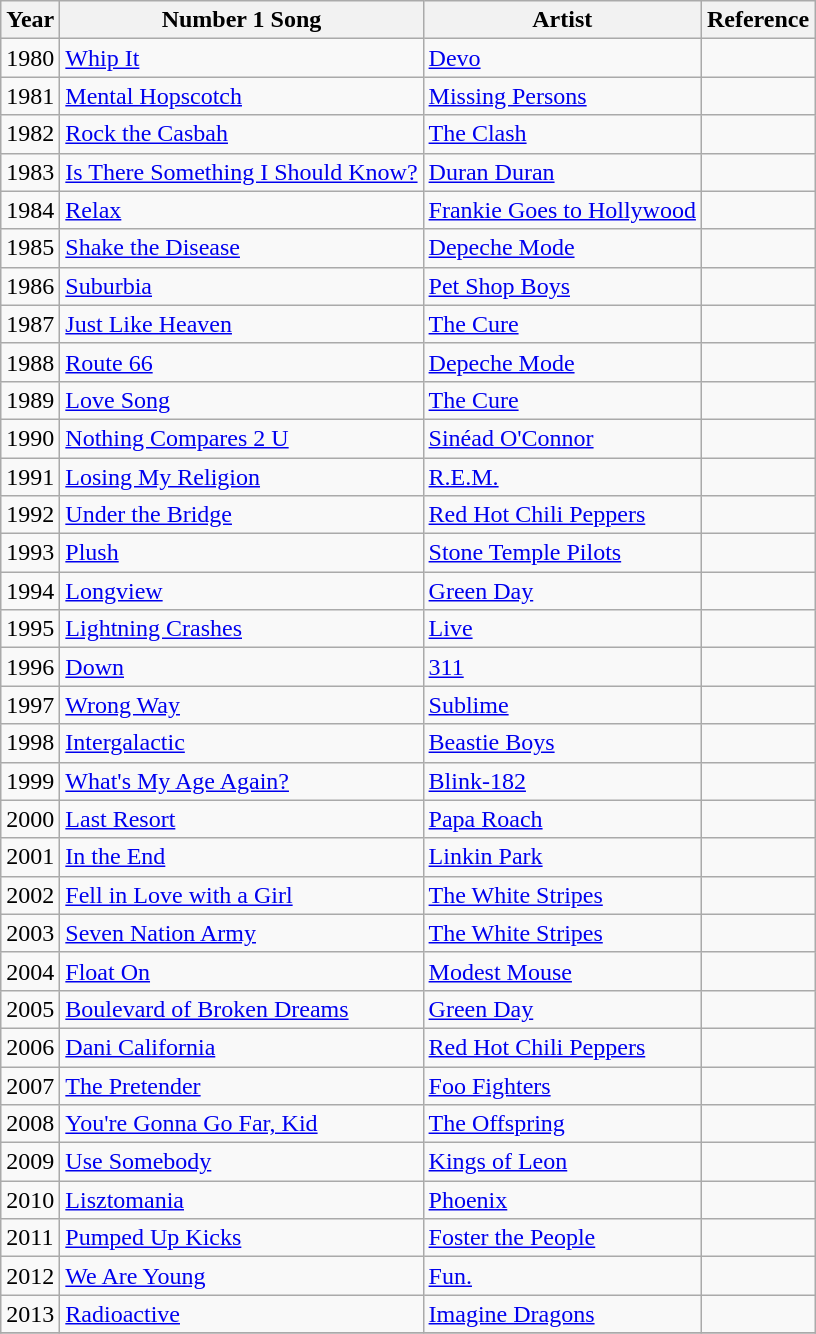<table class="wikitable sortable">
<tr>
<th>Year</th>
<th>Number 1 Song</th>
<th>Artist</th>
<th>Reference</th>
</tr>
<tr>
<td>1980</td>
<td><a href='#'>Whip It</a></td>
<td><a href='#'>Devo</a></td>
<td></td>
</tr>
<tr>
<td>1981</td>
<td><a href='#'>Mental Hopscotch</a></td>
<td><a href='#'>Missing Persons</a></td>
<td></td>
</tr>
<tr>
<td>1982</td>
<td><a href='#'>Rock the Casbah</a></td>
<td><a href='#'>The Clash</a></td>
<td></td>
</tr>
<tr>
<td>1983</td>
<td><a href='#'>Is There Something I Should Know?</a></td>
<td><a href='#'>Duran Duran</a></td>
<td></td>
</tr>
<tr>
<td>1984</td>
<td><a href='#'>Relax</a></td>
<td><a href='#'>Frankie Goes to Hollywood</a></td>
<td></td>
</tr>
<tr>
<td>1985</td>
<td><a href='#'>Shake the Disease</a></td>
<td><a href='#'>Depeche Mode</a></td>
<td></td>
</tr>
<tr>
<td>1986</td>
<td><a href='#'>Suburbia</a></td>
<td><a href='#'>Pet Shop Boys</a></td>
<td></td>
</tr>
<tr>
<td>1987</td>
<td><a href='#'>Just Like Heaven</a></td>
<td><a href='#'>The Cure</a></td>
<td></td>
</tr>
<tr>
<td>1988</td>
<td><a href='#'>Route 66</a></td>
<td><a href='#'>Depeche Mode</a></td>
<td></td>
</tr>
<tr>
<td>1989</td>
<td><a href='#'>Love Song</a></td>
<td><a href='#'>The Cure</a></td>
<td></td>
</tr>
<tr>
<td>1990</td>
<td><a href='#'>Nothing Compares 2 U</a></td>
<td><a href='#'>Sinéad O'Connor</a></td>
<td></td>
</tr>
<tr>
<td>1991</td>
<td><a href='#'>Losing My Religion</a></td>
<td><a href='#'>R.E.M.</a></td>
<td></td>
</tr>
<tr>
<td>1992</td>
<td><a href='#'>Under the Bridge</a></td>
<td><a href='#'>Red Hot Chili Peppers</a></td>
<td></td>
</tr>
<tr>
<td>1993</td>
<td><a href='#'>Plush</a></td>
<td><a href='#'>Stone Temple Pilots</a></td>
<td></td>
</tr>
<tr>
<td>1994</td>
<td><a href='#'>Longview</a></td>
<td><a href='#'>Green Day</a></td>
<td></td>
</tr>
<tr>
<td>1995</td>
<td><a href='#'>Lightning Crashes</a></td>
<td><a href='#'>Live</a></td>
<td></td>
</tr>
<tr>
<td>1996</td>
<td><a href='#'>Down</a></td>
<td><a href='#'>311</a></td>
<td></td>
</tr>
<tr>
<td>1997</td>
<td><a href='#'>Wrong Way</a></td>
<td><a href='#'>Sublime</a></td>
<td></td>
</tr>
<tr>
<td>1998</td>
<td><a href='#'>Intergalactic</a></td>
<td><a href='#'>Beastie Boys</a></td>
<td></td>
</tr>
<tr>
<td>1999</td>
<td><a href='#'>What's My Age Again?</a></td>
<td><a href='#'>Blink-182</a></td>
<td></td>
</tr>
<tr>
<td>2000</td>
<td><a href='#'>Last Resort</a></td>
<td><a href='#'>Papa Roach</a></td>
<td></td>
</tr>
<tr>
<td>2001</td>
<td><a href='#'>In the End</a></td>
<td><a href='#'>Linkin Park</a></td>
<td></td>
</tr>
<tr>
<td>2002</td>
<td><a href='#'>Fell in Love with a Girl</a></td>
<td><a href='#'>The White Stripes</a></td>
<td></td>
</tr>
<tr>
<td>2003</td>
<td><a href='#'>Seven Nation Army</a></td>
<td><a href='#'>The White Stripes</a></td>
<td></td>
</tr>
<tr>
<td>2004</td>
<td><a href='#'>Float On</a></td>
<td><a href='#'>Modest Mouse</a></td>
<td></td>
</tr>
<tr>
<td>2005</td>
<td><a href='#'>Boulevard of Broken Dreams</a></td>
<td><a href='#'>Green Day</a></td>
<td></td>
</tr>
<tr>
<td>2006</td>
<td><a href='#'>Dani California</a></td>
<td><a href='#'>Red Hot Chili Peppers</a></td>
<td></td>
</tr>
<tr>
<td>2007</td>
<td><a href='#'>The Pretender</a></td>
<td><a href='#'>Foo Fighters</a></td>
<td></td>
</tr>
<tr>
<td>2008</td>
<td><a href='#'>You're Gonna Go Far, Kid</a></td>
<td><a href='#'>The Offspring</a></td>
<td></td>
</tr>
<tr>
<td>2009</td>
<td><a href='#'>Use Somebody</a></td>
<td><a href='#'>Kings of Leon</a></td>
<td></td>
</tr>
<tr>
<td>2010</td>
<td><a href='#'>Lisztomania</a></td>
<td><a href='#'>Phoenix</a></td>
<td></td>
</tr>
<tr>
<td>2011</td>
<td><a href='#'>Pumped Up Kicks</a></td>
<td><a href='#'>Foster the People</a></td>
<td></td>
</tr>
<tr>
<td>2012</td>
<td><a href='#'>We Are Young</a></td>
<td><a href='#'>Fun.</a></td>
<td></td>
</tr>
<tr>
<td>2013</td>
<td><a href='#'>Radioactive</a></td>
<td><a href='#'>Imagine Dragons</a></td>
<td></td>
</tr>
<tr>
</tr>
</table>
